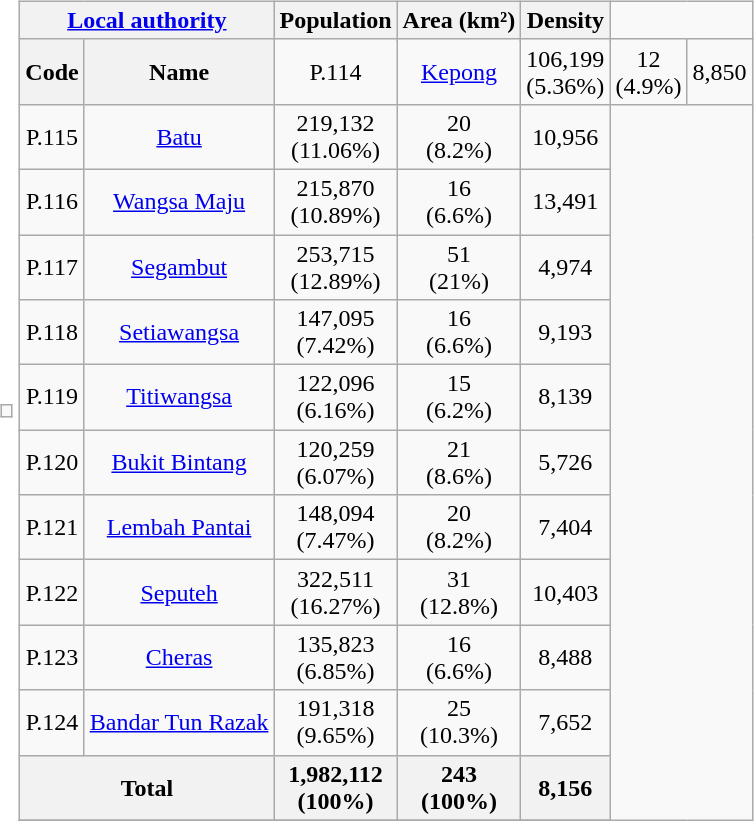<table>
<tr>
<td><br><table class="wikitable" style="margin:1em auto 1em auto; width:100%; font-size:smaller; text-align:center">
<tr>
<td rowspan=14 style="font-size:larger" align="center"></td>
</tr>
</table>
</td>
<td><br><table class="wikitable sortable" style=text-align:center>
<tr>
<th colspan=2><a href='#'>Local authority</a></th>
<th rowspan=2>Population<br></th>
<th rowspan=2>Area (km²)<br></th>
<th rowspan=2>Density</th>
</tr>
<tr>
<th rowspan=2>Code</th>
<th rowspan=2>Name</th>
</tr>
<tr>
<td>P.114</td>
<td><a href='#'>Kepong</a></td>
<td>106,199<br>(5.36%)</td>
<td>12<br>(4.9%)</td>
<td>8,850</td>
</tr>
<tr>
<td>P.115</td>
<td><a href='#'>Batu</a></td>
<td>219,132<br>(11.06%)</td>
<td>20<br>(8.2%)</td>
<td>10,956</td>
</tr>
<tr>
<td>P.116</td>
<td><a href='#'>Wangsa Maju</a></td>
<td>215,870<br>(10.89%)</td>
<td>16<br>(6.6%)</td>
<td>13,491</td>
</tr>
<tr>
<td>P.117</td>
<td><a href='#'>Segambut</a></td>
<td>253,715<br>(12.89%)</td>
<td>51<br>(21%)</td>
<td>4,974</td>
</tr>
<tr>
<td>P.118</td>
<td><a href='#'>Setiawangsa</a></td>
<td>147,095<br>(7.42%)</td>
<td>16<br>(6.6%)</td>
<td>9,193</td>
</tr>
<tr>
<td>P.119</td>
<td><a href='#'>Titiwangsa</a></td>
<td>122,096<br>(6.16%)</td>
<td>15<br>(6.2%)</td>
<td>8,139</td>
</tr>
<tr>
<td>P.120</td>
<td><a href='#'>Bukit Bintang</a></td>
<td>120,259<br>(6.07%)</td>
<td>21<br>(8.6%)</td>
<td>5,726</td>
</tr>
<tr>
<td>P.121</td>
<td><a href='#'>Lembah Pantai</a></td>
<td>148,094<br>(7.47%)</td>
<td>20<br>(8.2%)</td>
<td>7,404</td>
</tr>
<tr>
<td>P.122</td>
<td><a href='#'>Seputeh</a></td>
<td>322,511<br>(16.27%)</td>
<td>31<br>(12.8%)</td>
<td>10,403</td>
</tr>
<tr>
<td>P.123</td>
<td><a href='#'>Cheras</a></td>
<td>135,823<br>(6.85%)</td>
<td>16<br>(6.6%)</td>
<td>8,488</td>
</tr>
<tr>
<td>P.124</td>
<td><a href='#'>Bandar Tun Razak</a></td>
<td>191,318<br>(9.65%)</td>
<td>25<br>(10.3%)</td>
<td>7,652</td>
</tr>
<tr>
<th colspan=2 style="text-align:center">Total</th>
<th>1,982,112<br>(100%)</th>
<th>243<br>(100%)</th>
<th>8,156</th>
</tr>
<tr>
</tr>
</table>
</td>
</tr>
</table>
